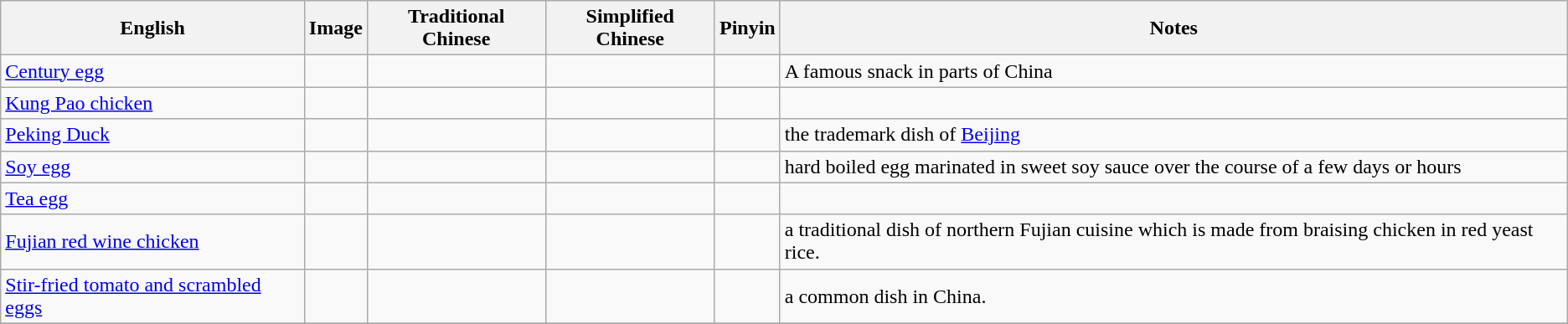<table class="wikitable">
<tr>
<th>English</th>
<th>Image</th>
<th>Traditional Chinese</th>
<th>Simplified Chinese</th>
<th>Pinyin</th>
<th>Notes</th>
</tr>
<tr>
<td><a href='#'>Century egg</a></td>
<td></td>
<td></td>
<td></td>
<td></td>
<td>A famous snack in parts of China</td>
</tr>
<tr>
<td><a href='#'>Kung Pao chicken</a></td>
<td></td>
<td></td>
<td></td>
<td></td>
<td></td>
</tr>
<tr>
<td><a href='#'>Peking Duck</a></td>
<td></td>
<td></td>
<td></td>
<td></td>
<td>the trademark dish of <a href='#'>Beijing</a></td>
</tr>
<tr>
<td><a href='#'>Soy egg</a></td>
<td></td>
<td></td>
<td></td>
<td></td>
<td>hard boiled egg marinated in sweet soy sauce over the course of a few days or hours</td>
</tr>
<tr>
<td><a href='#'>Tea egg</a></td>
<td></td>
<td></td>
<td></td>
<td></td>
<td></td>
</tr>
<tr>
<td><a href='#'>Fujian red wine chicken</a></td>
<td></td>
<td></td>
<td></td>
<td></td>
<td>a traditional dish of northern Fujian cuisine which is made from braising chicken in red yeast rice.</td>
</tr>
<tr>
<td><a href='#'>Stir-fried tomato and scrambled eggs</a></td>
<td></td>
<td></td>
<td></td>
<td></td>
<td>a common dish in China.</td>
</tr>
<tr>
</tr>
</table>
